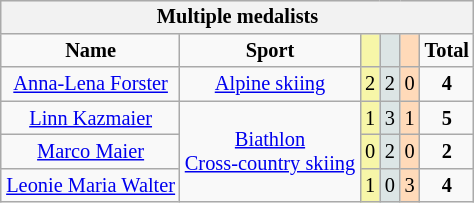<table class=wikitable style="font-size:85%; float:right; clear:right; min-width:308px">
<tr>
<th colspan=6>Multiple medalists</th>
</tr>
<tr align="center">
<td><strong>Name</strong></td>
<td><strong>Sport</strong></td>
<td bgcolor=#F7F6A8></td>
<td bgcolor=#DCE5E5></td>
<td bgcolor=#FFDAB9></td>
<td><strong>Total</strong></td>
</tr>
<tr align="center">
<td><a href='#'>Anna-Lena Forster</a></td>
<td><a href='#'>Alpine skiing</a></td>
<td bgcolor=#F7F6A8>2</td>
<td bgcolor=#DCE5E5>2</td>
<td bgcolor=#FFDAB9>0</td>
<td><strong>4</strong></td>
</tr>
<tr align="center">
<td><a href='#'>Linn Kazmaier</a><br></td>
<td rowspan=3><a href='#'>Biathlon</a><br><a href='#'>Cross-country skiing</a></td>
<td bgcolor=#F7F6A8>1</td>
<td bgcolor=#DCE5E5>3</td>
<td bgcolor=#FFDAB9>1</td>
<td><strong>5</strong></td>
</tr>
<tr align="center">
<td><a href='#'>Marco Maier</a></td>
<td bgcolor=#F7F6A8>0</td>
<td bgcolor=#DCE5E5>2</td>
<td bgcolor=#FFDAB9>0</td>
<td><strong>2</strong></td>
</tr>
<tr align="center">
<td><a href='#'>Leonie Maria Walter</a><br></td>
<td bgcolor=#F7F6A8>1</td>
<td bgcolor=#DCE5E5>0</td>
<td bgcolor=#FFDAB9>3</td>
<td><strong>4</strong></td>
</tr>
</table>
